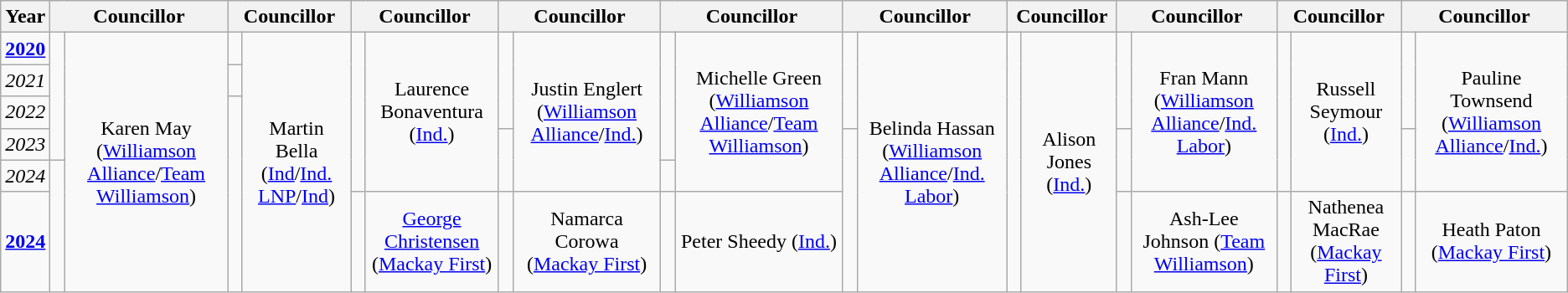<table class="wikitable">
<tr>
<th>Year</th>
<th colspan="2">Councillor</th>
<th colspan="2">Councillor</th>
<th colspan="2">Councillor</th>
<th colspan="2">Councillor</th>
<th colspan="2">Councillor</th>
<th colspan="2">Councillor</th>
<th colspan="2">Councillor</th>
<th colspan="2">Councillor</th>
<th colspan="2">Councillor</th>
<th colspan="2">Councillor</th>
</tr>
<tr>
<td align="center"><strong><a href='#'>2020</a></strong></td>
<td rowspan="4" width="1px" > </td>
<td rowspan="6"; align="center">Karen May (<a href='#'>Williamson Alliance</a>/<a href='#'>Team Williamson</a>)</td>
<td rowspan="1" width="1px" > </td>
<td rowspan="6"; align="center">Martin Bella (<a href='#'>Ind</a>/<a href='#'>Ind. LNP</a>/<a href='#'>Ind</a>)</td>
<td rowspan="5" width="1px" > </td>
<td rowspan="5"; align="center">Laurence Bonaventura (<a href='#'>Ind.</a>)</td>
<td rowspan="3" width="1px" > </td>
<td rowspan="5"; align="center">Justin Englert (<a href='#'>Williamson Alliance</a>/<a href='#'>Ind.</a>)</td>
<td rowspan="4" width="1px" > </td>
<td rowspan="5"; align="center">Michelle Green (<a href='#'>Williamson Alliance</a>/<a href='#'>Team Williamson</a>)</td>
<td rowspan="3" width="1px" > </td>
<td rowspan="6"; align="center">Belinda Hassan (<a href='#'>Williamson Alliance</a>/<a href='#'>Ind. Labor</a>)</td>
<td rowspan="6" width="1px" > </td>
<td rowspan="6"; align="center">Alison Jones (<a href='#'>Ind.</a>)</td>
<td rowspan="3" width="1px" > </td>
<td rowspan="5"; align="center">Fran Mann (<a href='#'>Williamson Alliance</a>/<a href='#'>Ind. Labor</a>)</td>
<td rowspan="5" width="1px" > </td>
<td rowspan="5"; align="center">Russell Seymour (<a href='#'>Ind.</a>)</td>
<td rowspan="3" width="1px" > </td>
<td rowspan="5"; align="center">Pauline Townsend (<a href='#'>Williamson Alliance</a>/<a href='#'>Ind.</a>)</td>
</tr>
<tr>
<td align="center"><em>2021</em></td>
<td rowspan="1" width="1px" > </td>
</tr>
<tr>
<td align="center"><em>2022</em></td>
<td rowspan="4" width="1px" > </td>
</tr>
<tr>
<td align="center"><em>2023</em></td>
<td rowspan="2" width="1px" > </td>
<td rowspan="3" width="1px" > </td>
<td rowspan="2" width="1px" > </td>
<td rowspan="2" width="1px" > </td>
</tr>
<tr>
<td align="center"><em>2024</em></td>
<td rowspan="2" width="1px" > </td>
<td rowspan="1" width="1px" > </td>
</tr>
<tr>
<td align="center"><strong><a href='#'>2024</a></strong></td>
<td rowspan="1" width="1px" > </td>
<td rowspan="1"; align="center"><a href='#'>George Christensen</a> (<a href='#'>Mackay First</a>)</td>
<td rowspan="1" width="1px" > </td>
<td rowspan="1"; align="center">Namarca Corowa (<a href='#'>Mackay First</a>)</td>
<td rowspan="1" width="1px" > </td>
<td rowspan="1"; align="center">Peter Sheedy (<a href='#'>Ind.</a>)</td>
<td rowspan="1" width="1px" > </td>
<td rowspan="1"; align="center">Ash-Lee Johnson (<a href='#'>Team Williamson</a>)</td>
<td rowspan="1" width="1px" > </td>
<td rowspan="1"; align="center">Nathenea MacRae (<a href='#'>Mackay First</a>)</td>
<td rowspan="1" width="1px" > </td>
<td rowspan="1"; align="center">Heath Paton (<a href='#'>Mackay First</a>)</td>
</tr>
</table>
